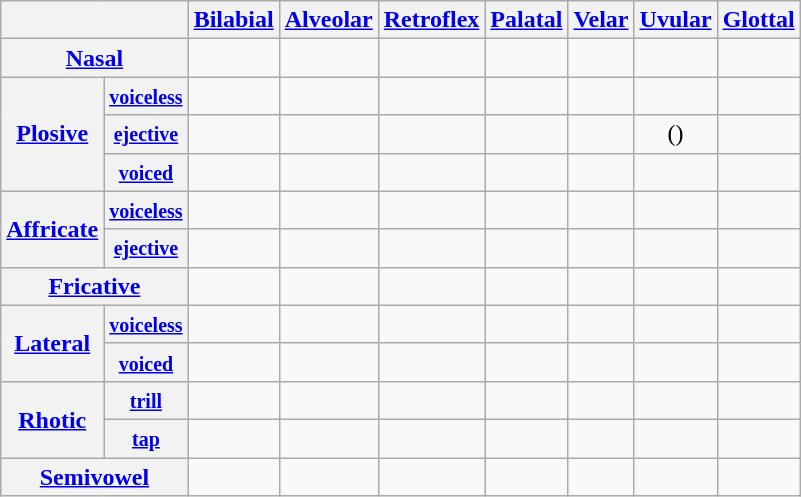<table class="wikitable" style="text-align:center;">
<tr>
<th colspan="2"></th>
<th><a href='#'>Bilabial</a></th>
<th><a href='#'>Alveolar</a></th>
<th><a href='#'>Retroflex</a></th>
<th><a href='#'>Palatal</a></th>
<th><a href='#'>Velar</a></th>
<th><a href='#'>Uvular</a></th>
<th><a href='#'>Glottal</a></th>
</tr>
<tr>
<th colspan="2"><a href='#'>Nasal</a></th>
<td></td>
<td></td>
<td></td>
<td></td>
<td></td>
<td></td>
<td></td>
</tr>
<tr>
<th rowspan="3"><a href='#'>Plosive</a></th>
<th><small><a href='#'>voiceless</a></small></th>
<td></td>
<td></td>
<td></td>
<td></td>
<td></td>
<td></td>
<td></td>
</tr>
<tr>
<th><small><a href='#'>ejective</a></small></th>
<td></td>
<td></td>
<td></td>
<td></td>
<td></td>
<td>()</td>
<td></td>
</tr>
<tr>
<th><small><a href='#'>voiced</a></small></th>
<td></td>
<td></td>
<td></td>
<td></td>
<td></td>
<td></td>
<td></td>
</tr>
<tr>
<th rowspan="2"><a href='#'>Affricate</a></th>
<th><small><a href='#'>voiceless</a></small></th>
<td></td>
<td></td>
<td></td>
<td></td>
<td></td>
<td></td>
<td></td>
</tr>
<tr>
<th><small><a href='#'>ejective</a></small></th>
<td></td>
<td></td>
<td></td>
<td></td>
<td></td>
<td></td>
<td></td>
</tr>
<tr>
<th colspan="2"><a href='#'>Fricative</a></th>
<td></td>
<td></td>
<td></td>
<td></td>
<td></td>
<td></td>
<td></td>
</tr>
<tr>
<th rowspan="2"><a href='#'>Lateral</a></th>
<th><small><a href='#'>voiceless</a></small></th>
<td></td>
<td></td>
<td></td>
<td></td>
<td></td>
<td></td>
<td></td>
</tr>
<tr>
<th><small><a href='#'>voiced</a></small></th>
<td></td>
<td></td>
<td></td>
<td></td>
<td></td>
<td></td>
<td></td>
</tr>
<tr>
<th rowspan="2"><a href='#'>Rhotic</a></th>
<th><small><a href='#'>trill</a></small></th>
<td></td>
<td></td>
<td></td>
<td></td>
<td></td>
<td></td>
<td></td>
</tr>
<tr>
<th><small><a href='#'>tap</a></small></th>
<td></td>
<td></td>
<td></td>
<td></td>
<td></td>
<td></td>
<td></td>
</tr>
<tr>
<th colspan="2"><a href='#'>Semivowel</a></th>
<td></td>
<td></td>
<td></td>
<td></td>
<td></td>
<td></td>
<td></td>
</tr>
</table>
